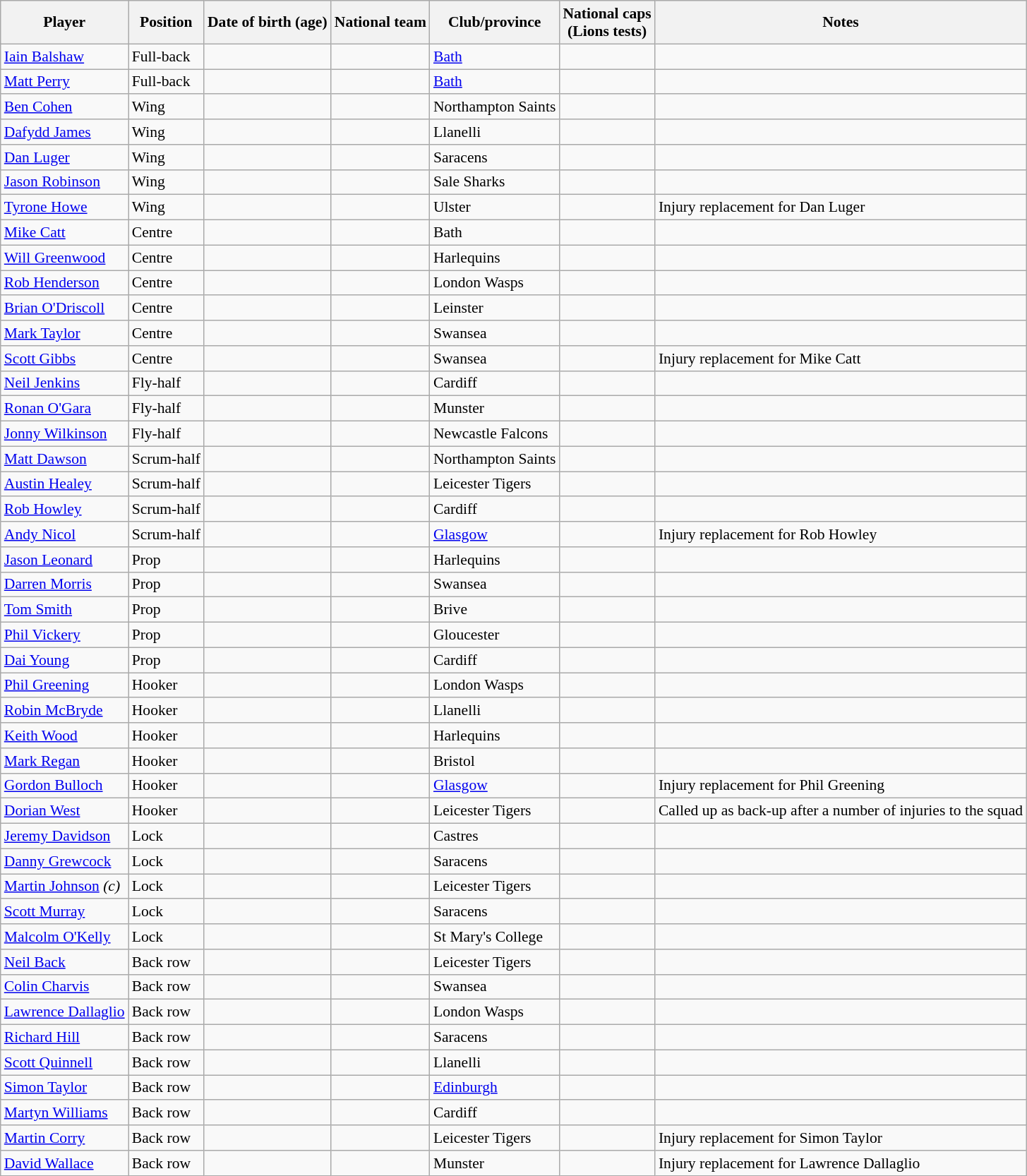<table class="wikitable sortable" style="font-size:90%">
<tr>
<th>Player</th>
<th>Position</th>
<th>Date of birth (age)</th>
<th>National team</th>
<th>Club/province</th>
<th>National caps<br>(Lions tests)</th>
<th>Notes</th>
</tr>
<tr>
<td><a href='#'>Iain Balshaw</a></td>
<td>Full-back</td>
<td></td>
<td></td>
<td><a href='#'>Bath</a></td>
<td></td>
</tr>
<tr>
<td><a href='#'>Matt Perry</a></td>
<td>Full-back</td>
<td></td>
<td></td>
<td><a href='#'>Bath</a></td>
<td></td>
<td></td>
</tr>
<tr>
<td><a href='#'>Ben Cohen</a></td>
<td>Wing</td>
<td></td>
<td></td>
<td>Northampton Saints</td>
<td></td>
<td></td>
</tr>
<tr>
<td><a href='#'>Dafydd James</a></td>
<td>Wing</td>
<td></td>
<td></td>
<td>Llanelli</td>
<td></td>
<td></td>
</tr>
<tr>
<td><a href='#'>Dan Luger</a></td>
<td>Wing</td>
<td></td>
<td></td>
<td>Saracens</td>
<td></td>
<td></td>
</tr>
<tr>
<td><a href='#'>Jason Robinson</a></td>
<td>Wing</td>
<td></td>
<td></td>
<td>Sale Sharks</td>
<td></td>
<td></td>
</tr>
<tr>
<td><a href='#'>Tyrone Howe</a></td>
<td>Wing</td>
<td></td>
<td></td>
<td>Ulster</td>
<td></td>
<td>Injury replacement for Dan Luger</td>
</tr>
<tr>
<td><a href='#'>Mike Catt</a></td>
<td>Centre</td>
<td></td>
<td></td>
<td>Bath</td>
<td></td>
<td></td>
</tr>
<tr>
<td><a href='#'>Will Greenwood</a></td>
<td>Centre</td>
<td></td>
<td></td>
<td>Harlequins</td>
<td></td>
<td></td>
</tr>
<tr>
<td><a href='#'>Rob Henderson</a></td>
<td>Centre</td>
<td></td>
<td></td>
<td>London Wasps</td>
<td></td>
<td></td>
</tr>
<tr>
<td><a href='#'>Brian O'Driscoll</a></td>
<td>Centre</td>
<td></td>
<td></td>
<td>Leinster</td>
<td></td>
<td></td>
</tr>
<tr>
<td><a href='#'>Mark Taylor</a></td>
<td>Centre</td>
<td></td>
<td></td>
<td>Swansea</td>
<td></td>
<td></td>
</tr>
<tr>
<td><a href='#'>Scott Gibbs</a></td>
<td>Centre</td>
<td></td>
<td></td>
<td>Swansea</td>
<td></td>
<td>Injury replacement for Mike Catt</td>
</tr>
<tr>
<td><a href='#'>Neil Jenkins</a></td>
<td>Fly-half</td>
<td></td>
<td></td>
<td>Cardiff</td>
<td></td>
<td></td>
</tr>
<tr>
<td><a href='#'>Ronan O'Gara</a></td>
<td>Fly-half</td>
<td></td>
<td></td>
<td>Munster</td>
<td></td>
<td></td>
</tr>
<tr>
<td><a href='#'>Jonny Wilkinson</a></td>
<td>Fly-half</td>
<td></td>
<td></td>
<td>Newcastle Falcons</td>
<td></td>
<td></td>
</tr>
<tr>
<td><a href='#'>Matt Dawson</a></td>
<td>Scrum-half</td>
<td></td>
<td></td>
<td>Northampton Saints</td>
<td></td>
<td></td>
</tr>
<tr>
<td><a href='#'>Austin Healey</a></td>
<td>Scrum-half</td>
<td></td>
<td></td>
<td>Leicester Tigers</td>
<td></td>
<td></td>
</tr>
<tr>
<td><a href='#'>Rob Howley</a></td>
<td>Scrum-half</td>
<td></td>
<td></td>
<td>Cardiff</td>
<td></td>
<td></td>
</tr>
<tr>
<td><a href='#'>Andy Nicol</a></td>
<td>Scrum-half</td>
<td></td>
<td></td>
<td><a href='#'>Glasgow</a></td>
<td></td>
<td>Injury replacement for Rob Howley</td>
</tr>
<tr>
<td><a href='#'>Jason Leonard</a></td>
<td>Prop</td>
<td></td>
<td></td>
<td>Harlequins</td>
<td></td>
<td></td>
</tr>
<tr>
<td><a href='#'>Darren Morris</a></td>
<td>Prop</td>
<td></td>
<td></td>
<td>Swansea</td>
<td></td>
<td></td>
</tr>
<tr>
<td><a href='#'>Tom Smith</a></td>
<td>Prop</td>
<td></td>
<td></td>
<td>Brive</td>
<td></td>
<td></td>
</tr>
<tr>
<td><a href='#'>Phil Vickery</a></td>
<td>Prop</td>
<td></td>
<td></td>
<td>Gloucester</td>
<td></td>
<td></td>
</tr>
<tr>
<td><a href='#'>Dai Young</a></td>
<td>Prop</td>
<td></td>
<td></td>
<td>Cardiff</td>
<td></td>
<td></td>
</tr>
<tr>
<td><a href='#'>Phil Greening</a></td>
<td>Hooker</td>
<td></td>
<td></td>
<td>London Wasps</td>
<td></td>
<td></td>
</tr>
<tr>
<td><a href='#'>Robin McBryde</a></td>
<td>Hooker</td>
<td></td>
<td></td>
<td>Llanelli</td>
<td></td>
<td></td>
</tr>
<tr>
<td><a href='#'>Keith Wood</a></td>
<td>Hooker</td>
<td></td>
<td></td>
<td>Harlequins</td>
<td></td>
<td></td>
</tr>
<tr>
<td><a href='#'>Mark Regan</a></td>
<td>Hooker</td>
<td></td>
<td></td>
<td>Bristol</td>
<td></td>
<td></td>
</tr>
<tr>
<td><a href='#'>Gordon Bulloch</a></td>
<td>Hooker</td>
<td></td>
<td></td>
<td><a href='#'>Glasgow</a></td>
<td></td>
<td>Injury replacement for Phil Greening</td>
</tr>
<tr>
<td><a href='#'>Dorian West</a></td>
<td>Hooker</td>
<td></td>
<td></td>
<td>Leicester Tigers</td>
<td></td>
<td>Called up as back-up after a number of injuries to the squad</td>
</tr>
<tr>
<td><a href='#'>Jeremy Davidson</a></td>
<td>Lock</td>
<td></td>
<td></td>
<td>Castres</td>
<td></td>
<td></td>
</tr>
<tr>
<td><a href='#'>Danny Grewcock</a></td>
<td>Lock</td>
<td></td>
<td></td>
<td>Saracens</td>
<td></td>
<td></td>
</tr>
<tr>
<td><a href='#'>Martin Johnson</a> <em>(c)</em></td>
<td>Lock</td>
<td></td>
<td></td>
<td>Leicester Tigers</td>
<td></td>
<td></td>
</tr>
<tr>
<td><a href='#'>Scott Murray</a></td>
<td>Lock</td>
<td></td>
<td></td>
<td>Saracens</td>
<td></td>
<td></td>
</tr>
<tr>
<td><a href='#'>Malcolm O'Kelly</a></td>
<td>Lock</td>
<td></td>
<td></td>
<td>St Mary's College</td>
<td></td>
<td></td>
</tr>
<tr>
<td><a href='#'>Neil Back</a></td>
<td>Back row</td>
<td></td>
<td></td>
<td>Leicester Tigers</td>
<td></td>
<td></td>
</tr>
<tr>
<td><a href='#'>Colin Charvis</a></td>
<td>Back row</td>
<td></td>
<td></td>
<td>Swansea</td>
<td></td>
<td></td>
</tr>
<tr>
<td><a href='#'>Lawrence Dallaglio</a></td>
<td>Back row</td>
<td></td>
<td></td>
<td>London Wasps</td>
<td></td>
<td></td>
</tr>
<tr>
<td><a href='#'>Richard Hill</a></td>
<td>Back row</td>
<td></td>
<td></td>
<td>Saracens</td>
<td></td>
<td></td>
</tr>
<tr>
<td><a href='#'>Scott Quinnell</a></td>
<td>Back row</td>
<td></td>
<td></td>
<td>Llanelli</td>
<td></td>
<td></td>
</tr>
<tr>
<td><a href='#'>Simon Taylor</a></td>
<td>Back row</td>
<td></td>
<td></td>
<td><a href='#'>Edinburgh</a></td>
<td></td>
<td></td>
</tr>
<tr>
<td><a href='#'>Martyn Williams</a></td>
<td>Back row</td>
<td></td>
<td></td>
<td>Cardiff</td>
<td></td>
<td></td>
</tr>
<tr>
<td><a href='#'>Martin Corry</a></td>
<td>Back row</td>
<td></td>
<td></td>
<td>Leicester Tigers</td>
<td></td>
<td>Injury replacement for Simon Taylor</td>
</tr>
<tr>
<td><a href='#'>David Wallace</a></td>
<td>Back row</td>
<td></td>
<td></td>
<td>Munster</td>
<td></td>
<td>Injury replacement for Lawrence Dallaglio</td>
</tr>
</table>
